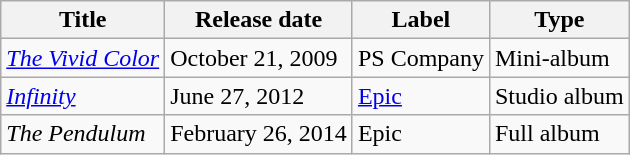<table class="wikitable">
<tr>
<th>Title</th>
<th>Release date</th>
<th>Label</th>
<th>Type</th>
</tr>
<tr>
<td><em><a href='#'>The Vivid Color</a></em></td>
<td>October 21, 2009</td>
<td>PS Company</td>
<td>Mini-album</td>
</tr>
<tr>
<td><em><a href='#'>Infinity</a></em></td>
<td>June 27, 2012</td>
<td><a href='#'>Epic</a></td>
<td>Studio album</td>
</tr>
<tr>
<td><em>The Pendulum</em></td>
<td>February 26, 2014</td>
<td>Epic</td>
<td>Full album</td>
</tr>
</table>
